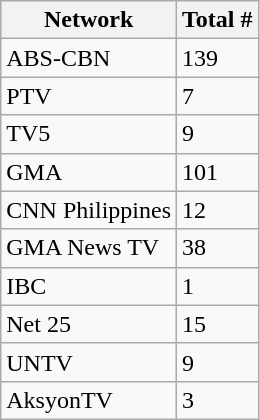<table class="wikitable collapsible autocollapse"  style="text-align:left;">
<tr>
<th>Network</th>
<th>Total #</th>
</tr>
<tr>
<td>ABS-CBN</td>
<td>139</td>
</tr>
<tr>
<td>PTV</td>
<td>7</td>
</tr>
<tr>
<td>TV5</td>
<td>9</td>
</tr>
<tr>
<td>GMA</td>
<td>101</td>
</tr>
<tr>
<td>CNN Philippines</td>
<td>12</td>
</tr>
<tr>
<td>GMA News TV</td>
<td>38</td>
</tr>
<tr>
<td>IBC</td>
<td>1</td>
</tr>
<tr>
<td>Net 25</td>
<td>15</td>
</tr>
<tr>
<td>UNTV</td>
<td>9</td>
</tr>
<tr>
<td>AksyonTV</td>
<td>3</td>
</tr>
</table>
